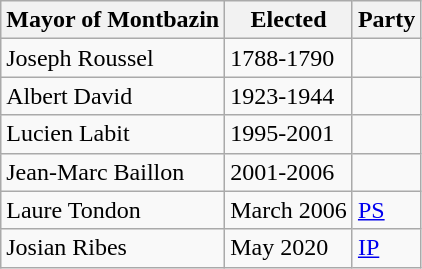<table class="wikitable sortable">
<tr>
<th>Mayor of Montbazin</th>
<th>Elected</th>
<th>Party</th>
</tr>
<tr>
<td>Joseph Roussel</td>
<td>1788-1790</td>
<td></td>
</tr>
<tr>
<td>Albert David</td>
<td>1923-1944</td>
<td></td>
</tr>
<tr>
<td>Lucien Labit</td>
<td>1995-2001</td>
<td></td>
</tr>
<tr>
<td>Jean-Marc Baillon</td>
<td>2001-2006</td>
<td></td>
</tr>
<tr>
<td>Laure Tondon</td>
<td>March 2006</td>
<td><a href='#'>PS</a></td>
</tr>
<tr>
<td>Josian Ribes</td>
<td>May 2020</td>
<td><a href='#'>IP</a></td>
</tr>
</table>
